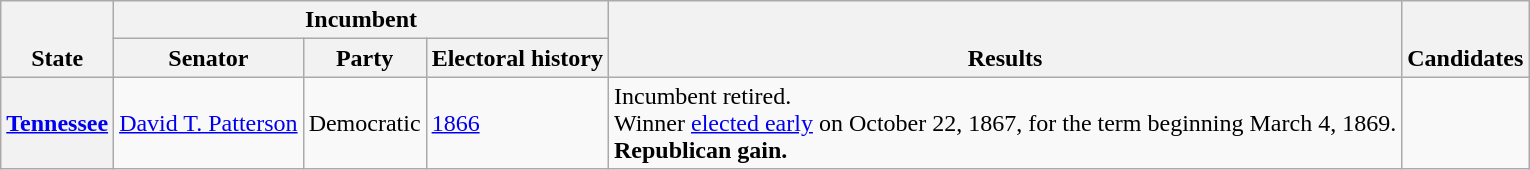<table class=wikitable>
<tr valign=bottom>
<th rowspan=2>State</th>
<th colspan=3>Incumbent</th>
<th rowspan=2>Results</th>
<th rowspan=2>Candidates</th>
</tr>
<tr valign=bottom>
<th>Senator</th>
<th>Party</th>
<th>Electoral history</th>
</tr>
<tr>
<th><a href='#'>Tennessee</a></th>
<td><a href='#'>David T. Patterson</a></td>
<td>Democratic</td>
<td><a href='#'>1866 </a></td>
<td>Incumbent retired.<br>Winner <a href='#'>elected early</a> on October 22, 1867, for the term beginning March 4, 1869.<br><strong>Republican gain.</strong></td>
<td nowrap></td>
</tr>
</table>
